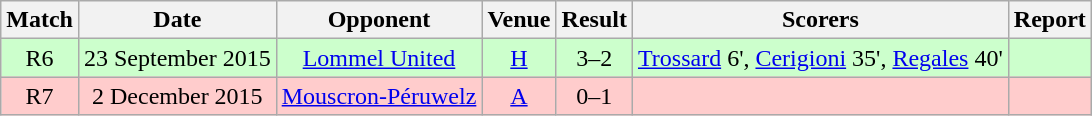<table class="wikitable" style="font-size:100%; text-align:center">
<tr>
<th>Match</th>
<th>Date</th>
<th>Opponent</th>
<th>Venue</th>
<th>Result</th>
<th>Scorers</th>
<th>Report</th>
</tr>
<tr style="background: #CCFFCC;">
<td>R6</td>
<td>23 September 2015</td>
<td><a href='#'>Lommel United</a></td>
<td><a href='#'>H</a></td>
<td>3–2</td>
<td><a href='#'>Trossard</a> 6', <a href='#'>Cerigioni</a> 35', <a href='#'>Regales</a> 40'</td>
<td></td>
</tr>
<tr style="background: #FFCCCC;">
<td>R7</td>
<td>2 December 2015</td>
<td><a href='#'>Mouscron-Péruwelz</a></td>
<td><a href='#'>A</a></td>
<td>0–1</td>
<td></td>
<td></td>
</tr>
</table>
